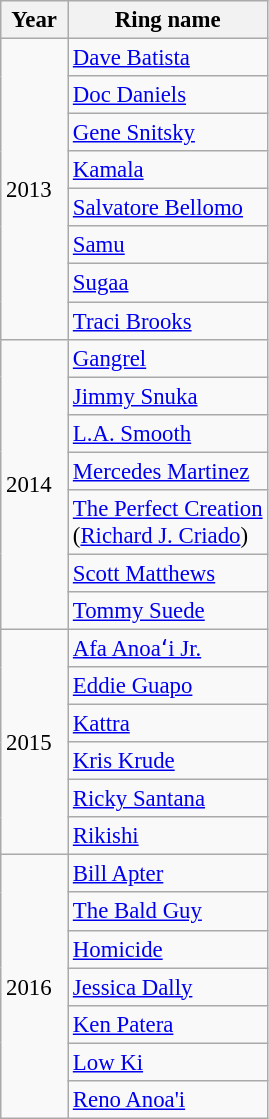<table class="wikitable sortable" style="font-size: 95%">
<tr>
<th width="25%">Year</th>
<th width="75%">Ring name</th>
</tr>
<tr>
<td rowspan=8>2013</td>
<td><a href='#'>Dave Batista</a></td>
</tr>
<tr>
<td><a href='#'>Doc Daniels</a></td>
</tr>
<tr>
<td><a href='#'>Gene Snitsky</a></td>
</tr>
<tr>
<td><a href='#'>Kamala</a></td>
</tr>
<tr>
<td><a href='#'>Salvatore Bellomo</a></td>
</tr>
<tr>
<td><a href='#'>Samu</a></td>
</tr>
<tr>
<td><a href='#'>Sugaa</a></td>
</tr>
<tr>
<td><a href='#'>Traci Brooks</a></td>
</tr>
<tr>
<td rowspan=7>2014</td>
<td><a href='#'>Gangrel</a></td>
</tr>
<tr>
<td><a href='#'>Jimmy Snuka</a></td>
</tr>
<tr>
<td><a href='#'>L.A. Smooth</a></td>
</tr>
<tr>
<td><a href='#'>Mercedes Martinez</a></td>
</tr>
<tr>
<td><a href='#'>The Perfect Creation</a><br>(<a href='#'>Richard J. Criado</a>)</td>
</tr>
<tr>
<td><a href='#'>Scott Matthews</a></td>
</tr>
<tr>
<td><a href='#'>Tommy Suede</a></td>
</tr>
<tr>
<td rowspan=6>2015</td>
<td><a href='#'>Afa Anoaʻi Jr.</a></td>
</tr>
<tr>
<td><a href='#'>Eddie Guapo</a></td>
</tr>
<tr>
<td><a href='#'>Kattra</a></td>
</tr>
<tr>
<td><a href='#'>Kris Krude</a></td>
</tr>
<tr>
<td><a href='#'>Ricky Santana</a></td>
</tr>
<tr>
<td><a href='#'>Rikishi</a></td>
</tr>
<tr>
<td rowspan=7>2016</td>
<td><a href='#'>Bill Apter</a></td>
</tr>
<tr>
<td><a href='#'>The Bald Guy</a></td>
</tr>
<tr>
<td><a href='#'>Homicide</a></td>
</tr>
<tr>
<td><a href='#'>Jessica Dally</a></td>
</tr>
<tr>
<td><a href='#'>Ken Patera</a></td>
</tr>
<tr>
<td><a href='#'>Low Ki</a></td>
</tr>
<tr>
<td><a href='#'>Reno Anoa'i</a></td>
</tr>
</table>
